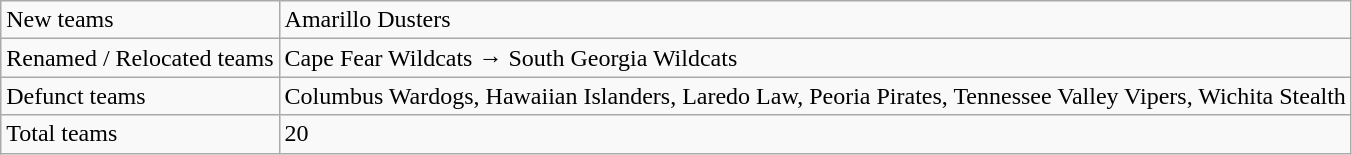<table class="wikitable">
<tr>
<td>New teams</td>
<td>Amarillo Dusters</td>
</tr>
<tr>
<td>Renamed / Relocated teams</td>
<td>Cape Fear Wildcats → South Georgia Wildcats</td>
</tr>
<tr>
<td>Defunct teams</td>
<td>Columbus Wardogs, Hawaiian Islanders, Laredo Law, Peoria Pirates, Tennessee Valley Vipers, Wichita Stealth</td>
</tr>
<tr>
<td>Total teams</td>
<td>20</td>
</tr>
</table>
